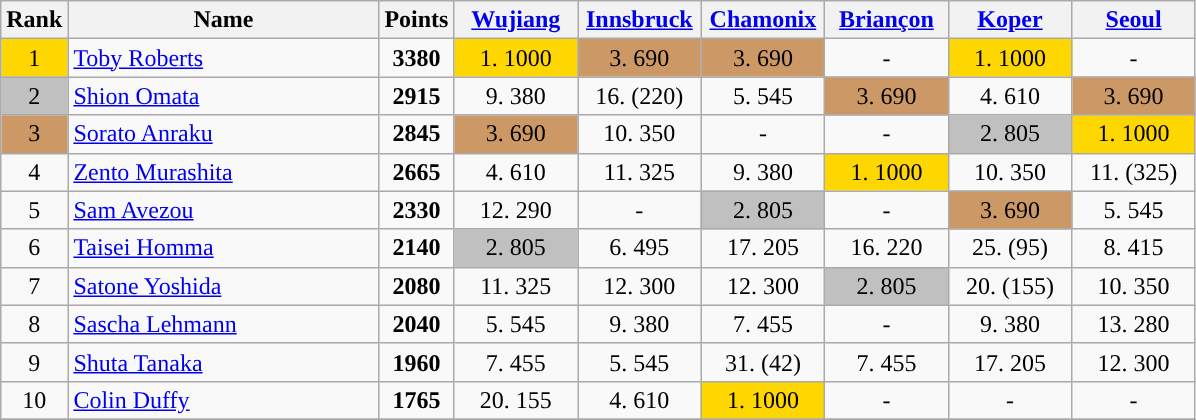<table class="wikitable sortable">
<tr>
<th>Rank</th>
<th width = "200">Name</th>
<th>Points</th>
<th width = "75" data-sort-type="number"><a href='#'>Wujiang</a></th>
<th width = "75" data-sort-type="number"><a href='#'>Innsbruck</a></th>
<th width = "75" data-sort-type="number"><a href='#'>Chamonix</a></th>
<th width = "75" data-sort-type="number"><a href='#'>Briançon</a></th>
<th width = "75" data-sort-type="number"><a href='#'>Koper</a></th>
<th width = "75" data-sort-type="number"><a href='#'>Seoul</a></th>
</tr>
<tr>
<td align="center" style="background: gold">1</td>
<td> <a href='#'>Toby Roberts</a></td>
<td align="center"><strong>3380</strong></td>
<td align="center" style="background: gold">1. 1000</td>
<td align="center" style="background: #cc9966">3. 690</td>
<td align="center" style="background: #cc9966">3. 690</td>
<td align="center">-</td>
<td align="center" style="background: gold">1. 1000</td>
<td align="center">-</td>
</tr>
<tr>
<td align="center" style="background: silver">2</td>
<td> <a href='#'>Shion Omata</a></td>
<td align="center"><strong>2915</strong></td>
<td align="center">9. 380</td>
<td align="center">16. (220)</td>
<td align="center">5. 545</td>
<td align="center" style="background: #cc9966">3. 690</td>
<td align="center">4. 610</td>
<td align="center" style="background: #cc9966">3. 690</td>
</tr>
<tr>
<td align="center" style="background: #cc9966">3</td>
<td> <a href='#'>Sorato Anraku</a></td>
<td align="center"><strong>2845</strong></td>
<td align="center" style="background: #cc9966">3. 690</td>
<td align="center">10. 350</td>
<td align="center">-</td>
<td align="center">-</td>
<td align="center" style="background: silver">2. 805</td>
<td align="center" style="background: gold">1. 1000</td>
</tr>
<tr>
<td align="center">4</td>
<td> <a href='#'>Zento Murashita</a></td>
<td align="center"><strong>2665</strong></td>
<td align="center">4. 610</td>
<td align="center">11. 325</td>
<td align="center">9. 380</td>
<td align="center" style="background: gold">1. 1000</td>
<td align="center">10. 350</td>
<td align="center">11. (325)</td>
</tr>
<tr>
<td align="center">5</td>
<td> <a href='#'>Sam Avezou</a></td>
<td align="center"><strong>2330</strong></td>
<td align="center">12. 290</td>
<td align="center">-</td>
<td align="center" style="background: silver">2. 805</td>
<td align="center">-</td>
<td align="center" style="background: #cc9966">3. 690</td>
<td align="center">5. 545</td>
</tr>
<tr>
<td align="center">6</td>
<td> <a href='#'>Taisei Homma</a></td>
<td align="center"><strong>2140</strong></td>
<td align="center" style="background: silver">2. 805</td>
<td align="center">6. 495</td>
<td align="center">17. 205</td>
<td align="center">16. 220</td>
<td align="center">25. (95)</td>
<td align="center">8. 415</td>
</tr>
<tr>
<td align="center">7</td>
<td> <a href='#'>Satone Yoshida</a></td>
<td align="center"><strong>2080</strong></td>
<td align="center">11. 325</td>
<td align="center">12. 300</td>
<td align="center">12. 300</td>
<td align="center" style="background: silver">2. 805</td>
<td align="center">20. (155)</td>
<td align="center">10. 350</td>
</tr>
<tr>
<td align="center">8</td>
<td> <a href='#'>Sascha Lehmann</a></td>
<td align="center"><strong>2040</strong></td>
<td align="center">5. 545</td>
<td align="center">9. 380</td>
<td align="center">7. 455</td>
<td align="center">-</td>
<td align="center">9. 380</td>
<td align="center">13. 280</td>
</tr>
<tr>
<td align="center">9</td>
<td> <a href='#'>Shuta Tanaka</a></td>
<td align="center"><strong>1960</strong></td>
<td align="center">7. 455</td>
<td align="center">5. 545</td>
<td align="center">31. (42)</td>
<td align="center">7. 455</td>
<td align="center">17. 205</td>
<td align="center">12. 300</td>
</tr>
<tr>
<td align="center">10</td>
<td> <a href='#'>Colin Duffy</a></td>
<td align="center"><strong>1765</strong></td>
<td align="center">20. 155</td>
<td align="center">4. 610</td>
<td align="center" style="background: gold">1. 1000</td>
<td align="center">-</td>
<td align="center">-</td>
<td align="center">-</td>
</tr>
<tr>
</tr>
</table>
